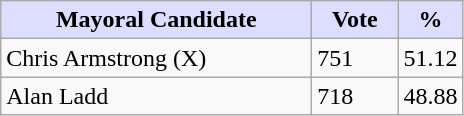<table class="wikitable">
<tr>
<th style="background:#ddf; width:200px;">Mayoral Candidate </th>
<th style="background:#ddf; width:50px;">Vote</th>
<th style="background:#ddf; width:30px;">%</th>
</tr>
<tr>
<td>Chris Armstrong (X)</td>
<td>751</td>
<td>51.12</td>
</tr>
<tr>
<td>Alan Ladd</td>
<td>718</td>
<td>48.88</td>
</tr>
</table>
